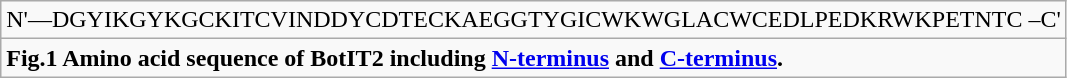<table class="wikitable">
<tr>
<td>N'—DGYIKGYKGCKITCVINDDYCDTECKAEGGTYGICWKWGLACWCEDLPEDKRWKPETNTC –C'</td>
</tr>
<tr>
<td><strong>Fig.1 Amino acid sequence of BotIT2 including <a href='#'>N-terminus</a> and <a href='#'>C-terminus</a>.</strong></td>
</tr>
</table>
